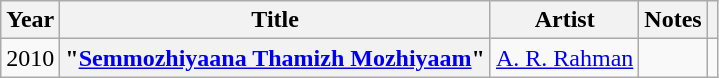<table class="wikitable sortable plainrowheaders">
<tr style="text-align:center;">
<th scope="col">Year</th>
<th scope="col">Title</th>
<th scope="col">Artist</th>
<th scope="col" class="unsortable">Notes</th>
<th scope="col" class="unsortable"></th>
</tr>
<tr>
<td>2010</td>
<th scope="row">"<a href='#'>Semmozhiyaana Thamizh Mozhiyaam</a>"</th>
<td><a href='#'>A. R. Rahman</a></td>
<td></td>
<td style="text-align: center;"></td>
</tr>
</table>
